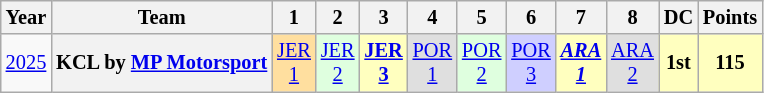<table class="wikitable" style="text-align:center; font-size:85%">
<tr>
<th>Year</th>
<th>Team</th>
<th>1</th>
<th>2</th>
<th>3</th>
<th>4</th>
<th>5</th>
<th>6</th>
<th>7</th>
<th>8</th>
<th>DC</th>
<th>Points</th>
</tr>
<tr>
<td><a href='#'>2025</a></td>
<th>KCL by <a href='#'>MP Motorsport</a></th>
<td style="background:#FFDF9F"><a href='#'>JER<br>1</a><br></td>
<td style="background:#DFFFDF"><a href='#'>JER<br>2</a><br></td>
<td style="background:#FFFFBF"><strong><a href='#'>JER<br>3</a></strong><br></td>
<td style="background:#DFDFDF"><a href='#'>POR<br>1</a><br></td>
<td style="background:#DFFFDF"><a href='#'>POR<br>2</a><br></td>
<td style="background:#CFCFFF"><a href='#'>POR<br>3</a><br></td>
<td style="background:#FFFFBF"><strong><em><a href='#'>ARA<br>1</a></em></strong><br></td>
<td style="background:#DFDFDF"><a href='#'>ARA<br>2</a><br></td>
<th style="background:#FFFFBF">1st</th>
<th style="background:#FFFFBF">115</th>
</tr>
</table>
